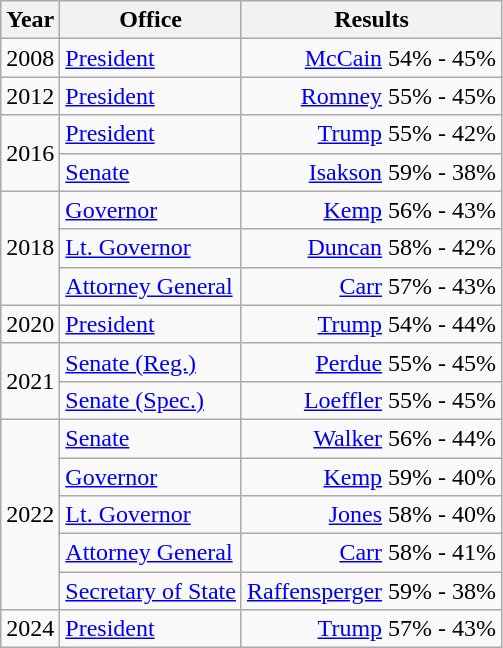<table class=wikitable>
<tr>
<th>Year</th>
<th>Office</th>
<th>Results</th>
</tr>
<tr>
<td>2008</td>
<td><a href='#'>President</a></td>
<td align="right" ><a href='#'>McCain</a> 54% - 45%</td>
</tr>
<tr>
<td>2012</td>
<td><a href='#'>President</a></td>
<td align="right" ><a href='#'>Romney</a> 55% - 45%</td>
</tr>
<tr>
<td rowspan=2>2016</td>
<td><a href='#'>President</a></td>
<td align="right" ><a href='#'>Trump</a> 55% - 42%</td>
</tr>
<tr>
<td><a href='#'>Senate</a></td>
<td align="right" ><a href='#'>Isakson</a> 59% - 38%</td>
</tr>
<tr>
<td rowspan=3>2018</td>
<td><a href='#'>Governor</a></td>
<td align="right" ><a href='#'>Kemp</a> 56% - 43%</td>
</tr>
<tr>
<td><a href='#'>Lt. Governor</a></td>
<td align="right" ><a href='#'>Duncan</a> 58% - 42%</td>
</tr>
<tr>
<td><a href='#'>Attorney General</a></td>
<td align="right" ><a href='#'>Carr</a> 57% - 43%</td>
</tr>
<tr>
<td>2020</td>
<td><a href='#'>President</a></td>
<td align="right" ><a href='#'>Trump</a> 54% - 44%</td>
</tr>
<tr>
<td rowspan=2>2021</td>
<td><a href='#'>Senate (Reg.)</a></td>
<td align="right" ><a href='#'>Perdue</a> 55% - 45%</td>
</tr>
<tr>
<td><a href='#'>Senate (Spec.)</a></td>
<td align="right" ><a href='#'>Loeffler</a> 55% - 45%</td>
</tr>
<tr>
<td rowspan=5>2022</td>
<td><a href='#'>Senate</a></td>
<td align="right" ><a href='#'>Walker</a> 56% - 44%</td>
</tr>
<tr>
<td><a href='#'>Governor</a></td>
<td align="right" ><a href='#'>Kemp</a> 59% - 40%</td>
</tr>
<tr>
<td><a href='#'>Lt. Governor</a></td>
<td align="right" ><a href='#'>Jones</a> 58% - 40%</td>
</tr>
<tr>
<td><a href='#'>Attorney General</a></td>
<td align="right" ><a href='#'>Carr</a> 58% - 41%</td>
</tr>
<tr>
<td><a href='#'>Secretary of State</a></td>
<td align="right" ><a href='#'>Raffensperger</a> 59% - 38%</td>
</tr>
<tr>
<td>2024</td>
<td><a href='#'>President</a></td>
<td align="right" ><a href='#'>Trump</a> 57% - 43%</td>
</tr>
</table>
